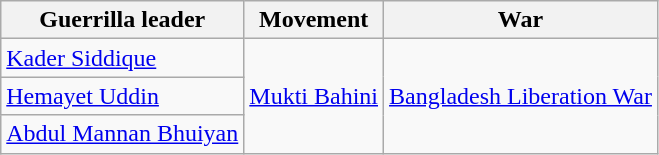<table class="wikitable">
<tr>
<th>Guerrilla leader</th>
<th>Movement</th>
<th>War</th>
</tr>
<tr>
<td><a href='#'>Kader Siddique</a></td>
<td rowspan="3"><a href='#'>Mukti Bahini</a></td>
<td rowspan="3"><a href='#'>Bangladesh Liberation War</a></td>
</tr>
<tr>
<td><a href='#'>Hemayet Uddin</a></td>
</tr>
<tr>
<td><a href='#'>Abdul Mannan Bhuiyan</a></td>
</tr>
</table>
